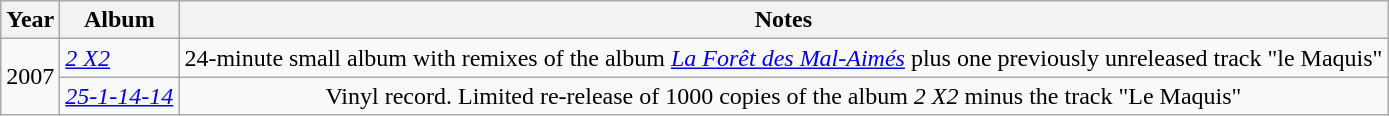<table class="wikitable">
<tr>
<th scope="col">Year</th>
<th scope="col">Album</th>
<th scope="col">Notes</th>
</tr>
<tr>
<td style="text-align:center;" rowspan=2>2007</td>
<td><em><a href='#'>2 X2</a></em></td>
<td style="text-align:center;">24-minute small album with remixes of the album <em><a href='#'>La Forêt des Mal-Aimés</a></em> plus one previously unreleased track "le Maquis"</td>
</tr>
<tr>
<td><em><a href='#'>25-1-14-14</a></em></td>
<td style="text-align:center;">Vinyl record. Limited re-release of 1000 copies of the album <em>2 X2</em> minus the track "Le Maquis"</td>
</tr>
</table>
